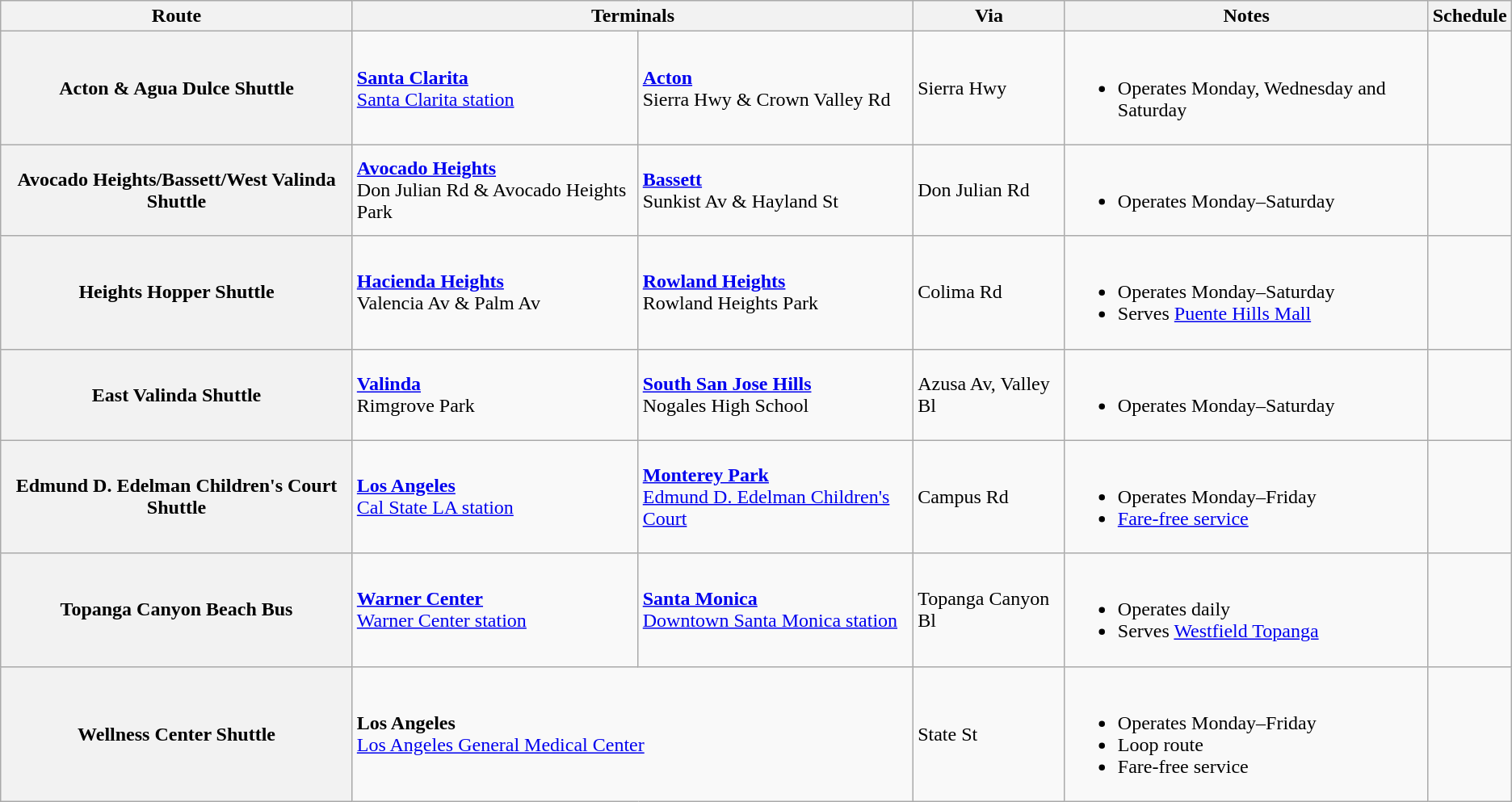<table class="wikitable">
<tr>
<th>Route</th>
<th colspan=2>Terminals</th>
<th>Via</th>
<th>Notes</th>
<th>Schedule</th>
</tr>
<tr>
<th>Acton & Agua Dulce Shuttle</th>
<td><strong><a href='#'>Santa Clarita</a></strong><br><a href='#'>Santa Clarita station</a></td>
<td><strong><a href='#'>Acton</a></strong><br>Sierra Hwy & Crown Valley Rd</td>
<td>Sierra Hwy</td>
<td><br><ul><li>Operates Monday, Wednesday and Saturday</li></ul></td>
<td></td>
</tr>
<tr>
<th>Avocado Heights/<wbr>Bassett/<wbr>West Valinda Shuttle</th>
<td><strong><a href='#'>Avocado Heights</a></strong><br>Don Julian Rd & Avocado Heights Park</td>
<td><strong><a href='#'>Bassett</a></strong><br>Sunkist Av & Hayland St</td>
<td>Don Julian Rd</td>
<td><br><ul><li>Operates Monday–Saturday</li></ul></td>
<td></td>
</tr>
<tr>
<th>Heights Hopper Shuttle</th>
<td><strong><a href='#'>Hacienda Heights</a></strong><br>Valencia Av & Palm Av</td>
<td><strong><a href='#'>Rowland Heights</a></strong><br>Rowland Heights Park</td>
<td>Colima Rd</td>
<td><br><ul><li>Operates Monday–Saturday</li><li>Serves <a href='#'>Puente Hills Mall</a></li></ul></td>
<td></td>
</tr>
<tr>
<th>East Valinda Shuttle</th>
<td><strong><a href='#'>Valinda</a></strong><br>Rimgrove Park</td>
<td><strong><a href='#'>South San Jose Hills</a></strong><br>Nogales High School</td>
<td>Azusa Av, Valley Bl</td>
<td><br><ul><li>Operates Monday–Saturday</li></ul></td>
<td></td>
</tr>
<tr>
<th>Edmund D. Edelman Children's Court Shuttle</th>
<td><strong><a href='#'>Los Angeles</a></strong><br><a href='#'>Cal State LA station</a></td>
<td><strong><a href='#'>Monterey Park</a></strong><br><a href='#'>Edmund D. Edelman Children's Court</a></td>
<td>Campus Rd</td>
<td><br><ul><li>Operates Monday–Friday</li><li><a href='#'>Fare-free service</a></li></ul></td>
<td></td>
</tr>
<tr>
<th>Topanga Canyon Beach Bus</th>
<td><strong><a href='#'>Warner Center</a></strong><br><a href='#'>Warner Center station</a></td>
<td><strong><a href='#'>Santa Monica</a></strong><br><a href='#'>Downtown Santa Monica station</a></td>
<td>Topanga Canyon Bl</td>
<td><br><ul><li>Operates daily</li><li>Serves <a href='#'>Westfield Topanga</a></li></ul></td>
<td></td>
</tr>
<tr>
<th>Wellness Center Shuttle</th>
<td colspan=2><strong>Los Angeles</strong><br><a href='#'>Los Angeles General Medical Center</a></td>
<td>State St</td>
<td><br><ul><li>Operates Monday–Friday</li><li>Loop route</li><li>Fare-free service</li></ul></td>
<td></td>
</tr>
</table>
